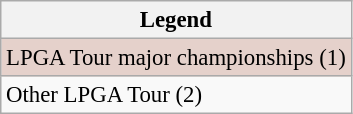<table class="wikitable" style="font-size:95%;">
<tr>
<th>Legend</th>
</tr>
<tr style="background:#e5d1cb;">
<td>LPGA Tour major championships (1)</td>
</tr>
<tr>
<td>Other LPGA Tour (2)</td>
</tr>
</table>
